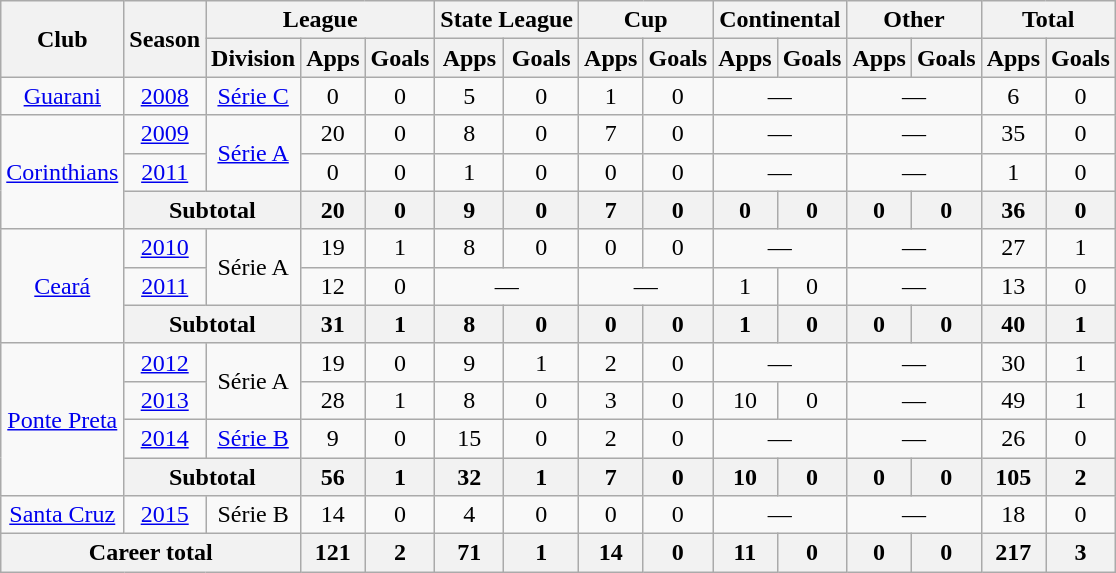<table class="wikitable" style="text-align: center;">
<tr>
<th rowspan="2">Club</th>
<th rowspan="2">Season</th>
<th colspan="3">League</th>
<th colspan="2">State League</th>
<th colspan="2">Cup</th>
<th colspan="2">Continental</th>
<th colspan="2">Other</th>
<th colspan="2">Total</th>
</tr>
<tr>
<th>Division</th>
<th>Apps</th>
<th>Goals</th>
<th>Apps</th>
<th>Goals</th>
<th>Apps</th>
<th>Goals</th>
<th>Apps</th>
<th>Goals</th>
<th>Apps</th>
<th>Goals</th>
<th>Apps</th>
<th>Goals</th>
</tr>
<tr>
<td valign="center"><a href='#'>Guarani</a></td>
<td><a href='#'>2008</a></td>
<td><a href='#'>Série C</a></td>
<td>0</td>
<td>0</td>
<td>5</td>
<td>0</td>
<td>1</td>
<td>0</td>
<td colspan="2">—</td>
<td colspan="2">—</td>
<td>6</td>
<td>0</td>
</tr>
<tr>
<td rowspan="3" valign="center"><a href='#'>Corinthians</a></td>
<td><a href='#'>2009</a></td>
<td rowspan="2"><a href='#'>Série A</a></td>
<td>20</td>
<td>0</td>
<td>8</td>
<td>0</td>
<td>7</td>
<td>0</td>
<td colspan="2">—</td>
<td colspan="2">—</td>
<td>35</td>
<td>0</td>
</tr>
<tr>
<td><a href='#'>2011</a></td>
<td>0</td>
<td>0</td>
<td>1</td>
<td>0</td>
<td>0</td>
<td>0</td>
<td colspan="2">—</td>
<td colspan="2">—</td>
<td>1</td>
<td>0</td>
</tr>
<tr>
<th colspan="2">Subtotal</th>
<th>20</th>
<th>0</th>
<th>9</th>
<th>0</th>
<th>7</th>
<th>0</th>
<th>0</th>
<th>0</th>
<th>0</th>
<th>0</th>
<th>36</th>
<th>0</th>
</tr>
<tr>
<td rowspan="3" valign="center"><a href='#'>Ceará</a></td>
<td><a href='#'>2010</a></td>
<td rowspan="2">Série A</td>
<td>19</td>
<td>1</td>
<td>8</td>
<td>0</td>
<td>0</td>
<td>0</td>
<td colspan="2">—</td>
<td colspan="2">—</td>
<td>27</td>
<td>1</td>
</tr>
<tr>
<td><a href='#'>2011</a></td>
<td>12</td>
<td>0</td>
<td colspan="2">—</td>
<td colspan="2">—</td>
<td>1</td>
<td>0</td>
<td colspan="2">—</td>
<td>13</td>
<td>0</td>
</tr>
<tr>
<th colspan="2">Subtotal</th>
<th>31</th>
<th>1</th>
<th>8</th>
<th>0</th>
<th>0</th>
<th>0</th>
<th>1</th>
<th>0</th>
<th>0</th>
<th>0</th>
<th>40</th>
<th>1</th>
</tr>
<tr>
<td rowspan="4" valign="center"><a href='#'>Ponte Preta</a></td>
<td><a href='#'>2012</a></td>
<td rowspan="2">Série A</td>
<td>19</td>
<td>0</td>
<td>9</td>
<td>1</td>
<td>2</td>
<td>0</td>
<td colspan="2">—</td>
<td colspan="2">—</td>
<td>30</td>
<td>1</td>
</tr>
<tr>
<td><a href='#'>2013</a></td>
<td>28</td>
<td>1</td>
<td>8</td>
<td>0</td>
<td>3</td>
<td>0</td>
<td>10</td>
<td>0</td>
<td colspan="2">—</td>
<td>49</td>
<td>1</td>
</tr>
<tr>
<td><a href='#'>2014</a></td>
<td><a href='#'>Série B</a></td>
<td>9</td>
<td>0</td>
<td>15</td>
<td>0</td>
<td>2</td>
<td>0</td>
<td colspan="2">—</td>
<td colspan="2">—</td>
<td>26</td>
<td>0</td>
</tr>
<tr>
<th colspan="2">Subtotal</th>
<th>56</th>
<th>1</th>
<th>32</th>
<th>1</th>
<th>7</th>
<th>0</th>
<th>10</th>
<th>0</th>
<th>0</th>
<th>0</th>
<th>105</th>
<th>2</th>
</tr>
<tr>
<td valign="center"><a href='#'>Santa Cruz</a></td>
<td><a href='#'>2015</a></td>
<td>Série B</td>
<td>14</td>
<td>0</td>
<td>4</td>
<td>0</td>
<td>0</td>
<td>0</td>
<td colspan="2">—</td>
<td colspan="2">—</td>
<td>18</td>
<td>0</td>
</tr>
<tr>
<th colspan="3"><strong>Career total</strong></th>
<th>121</th>
<th>2</th>
<th>71</th>
<th>1</th>
<th>14</th>
<th>0</th>
<th>11</th>
<th>0</th>
<th>0</th>
<th>0</th>
<th>217</th>
<th>3</th>
</tr>
</table>
